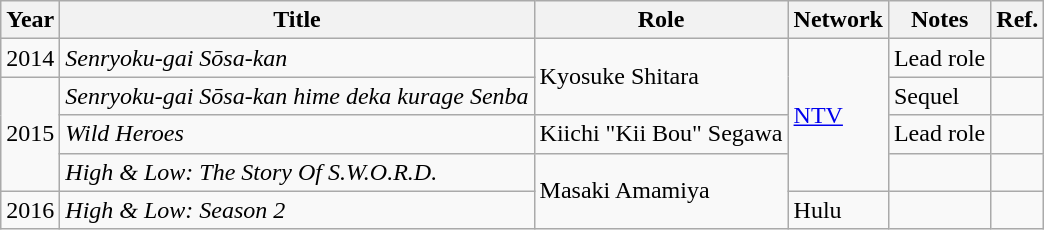<table class="wikitable">
<tr>
<th>Year</th>
<th>Title</th>
<th>Role</th>
<th>Network</th>
<th>Notes</th>
<th>Ref.</th>
</tr>
<tr>
<td>2014</td>
<td><em>Senryoku-gai Sōsa-kan</em></td>
<td rowspan="2">Kyosuke Shitara</td>
<td rowspan="4"><a href='#'>NTV</a></td>
<td>Lead role</td>
<td></td>
</tr>
<tr>
<td rowspan="3">2015</td>
<td><em>Senryoku-gai Sōsa-kan hime deka kurage Senba</em></td>
<td>Sequel</td>
<td></td>
</tr>
<tr>
<td><em>Wild Heroes</em></td>
<td>Kiichi "Kii Bou" Segawa</td>
<td>Lead role</td>
<td></td>
</tr>
<tr>
<td><em>High & Low: The Story Of S.W.O.R.D.</em></td>
<td rowspan="2">Masaki Amamiya</td>
<td></td>
<td></td>
</tr>
<tr>
<td>2016</td>
<td><em>High & Low: Season 2</em></td>
<td>Hulu</td>
<td></td>
<td></td>
</tr>
</table>
